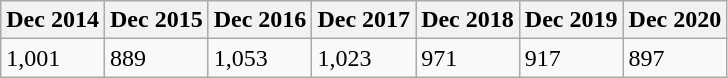<table class="wikitable">
<tr>
<th>Dec 2014</th>
<th>Dec 2015</th>
<th>Dec 2016</th>
<th>Dec 2017</th>
<th>Dec 2018</th>
<th>Dec 2019</th>
<th>Dec 2020</th>
</tr>
<tr>
<td>1,001</td>
<td>889</td>
<td>1,053</td>
<td>1,023</td>
<td>971</td>
<td>917</td>
<td>897</td>
</tr>
</table>
